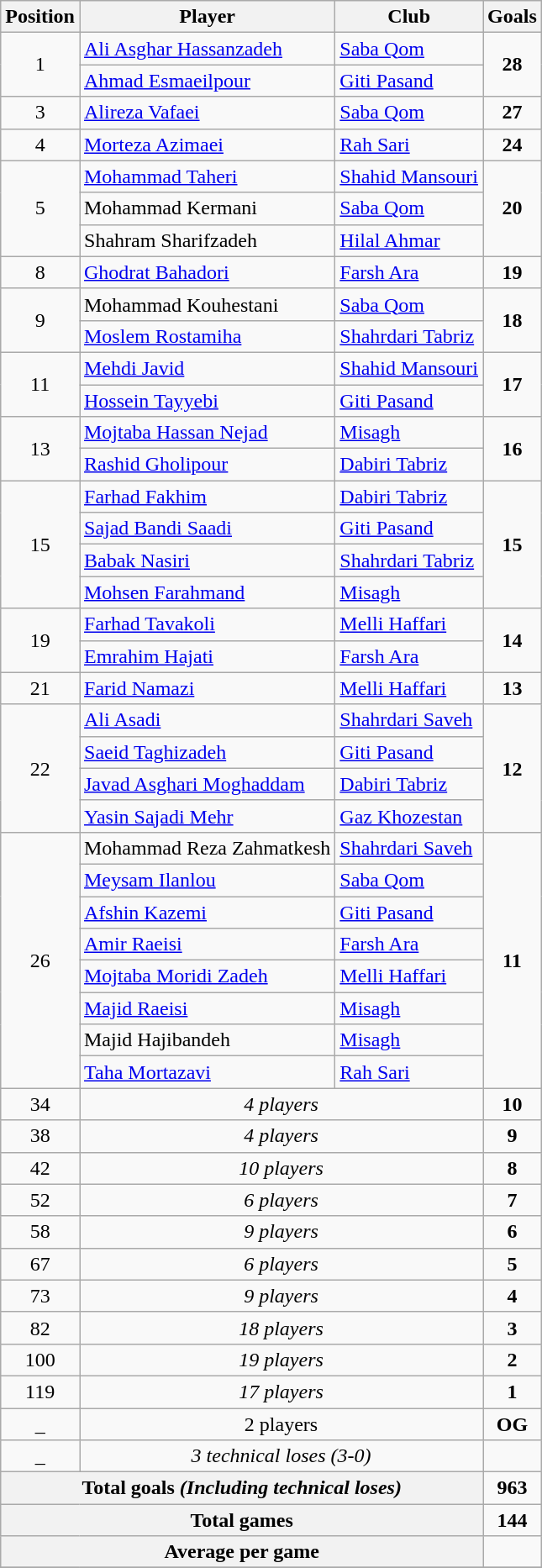<table class="wikitable">
<tr>
<th>Position</th>
<th>Player</th>
<th>Club</th>
<th>Goals</th>
</tr>
<tr align="left">
<td rowspan=2 align="center">1</td>
<td> <a href='#'>Ali Asghar Hassanzadeh</a></td>
<td><a href='#'>Saba Qom</a></td>
<td rowspan=2 align="center"><strong>28</strong></td>
</tr>
<tr align="left">
<td> <a href='#'>Ahmad Esmaeilpour</a></td>
<td><a href='#'>Giti Pasand</a></td>
</tr>
<tr align="left">
<td align="center">3</td>
<td> <a href='#'>Alireza Vafaei</a></td>
<td><a href='#'>Saba Qom</a></td>
<td align="center"><strong>27</strong></td>
</tr>
<tr align="left">
<td align="center">4</td>
<td> <a href='#'>Morteza Azimaei</a></td>
<td><a href='#'>Rah Sari</a></td>
<td align="center"><strong>24</strong></td>
</tr>
<tr align="left">
<td rowspan=3 align="center">5</td>
<td> <a href='#'>Mohammad Taheri</a></td>
<td><a href='#'>Shahid Mansouri</a></td>
<td rowspan=3 align="center"><strong>20</strong></td>
</tr>
<tr align="left">
<td> Mohammad Kermani</td>
<td><a href='#'>Saba Qom</a></td>
</tr>
<tr align="left">
<td> Shahram Sharifzadeh</td>
<td><a href='#'>Hilal Ahmar</a></td>
</tr>
<tr align="left">
<td align="center">8</td>
<td> <a href='#'>Ghodrat Bahadori</a></td>
<td><a href='#'>Farsh Ara</a></td>
<td align="center"><strong>19</strong></td>
</tr>
<tr align="left">
<td rowspan=2 align="center">9</td>
<td> Mohammad Kouhestani</td>
<td><a href='#'>Saba Qom</a></td>
<td rowspan=2 align="center"><strong>18</strong></td>
</tr>
<tr align="left">
<td> <a href='#'>Moslem Rostamiha</a></td>
<td><a href='#'>Shahrdari Tabriz</a></td>
</tr>
<tr align="left">
<td rowspan=2 align="center">11</td>
<td> <a href='#'>Mehdi Javid</a></td>
<td><a href='#'>Shahid Mansouri</a></td>
<td rowspan=2 align="center"><strong>17</strong></td>
</tr>
<tr align="left">
<td> <a href='#'>Hossein Tayyebi</a></td>
<td><a href='#'>Giti Pasand</a></td>
</tr>
<tr align="left">
<td rowspan=2 align="center">13</td>
<td> <a href='#'>Mojtaba Hassan Nejad</a></td>
<td><a href='#'>Misagh</a></td>
<td rowspan=2 align="center"><strong>16</strong></td>
</tr>
<tr align="left">
<td> <a href='#'>Rashid Gholipour</a></td>
<td><a href='#'>Dabiri Tabriz</a></td>
</tr>
<tr align="left">
<td rowspan=4 align="center">15</td>
<td> <a href='#'>Farhad Fakhim</a></td>
<td><a href='#'>Dabiri Tabriz</a></td>
<td rowspan=4 align="center"><strong>15</strong></td>
</tr>
<tr align="left">
<td> <a href='#'>Sajad Bandi Saadi</a></td>
<td><a href='#'>Giti Pasand</a></td>
</tr>
<tr align="left">
<td> <a href='#'>Babak Nasiri</a></td>
<td><a href='#'>Shahrdari Tabriz</a></td>
</tr>
<tr align="left">
<td> <a href='#'>Mohsen Farahmand</a></td>
<td><a href='#'>Misagh</a></td>
</tr>
<tr align="left">
<td rowspan=2 align="center">19</td>
<td> <a href='#'>Farhad Tavakoli</a></td>
<td><a href='#'>Melli Haffari</a></td>
<td rowspan=2 align="center"><strong>14</strong></td>
</tr>
<tr align="left">
<td> <a href='#'>Emrahim Hajati</a></td>
<td><a href='#'>Farsh Ara</a></td>
</tr>
<tr align="left">
<td align="center">21</td>
<td> <a href='#'>Farid Namazi</a></td>
<td><a href='#'>Melli Haffari</a></td>
<td align="center"><strong>13</strong></td>
</tr>
<tr align="left">
<td rowspan=4 align="center">22</td>
<td> <a href='#'>Ali Asadi</a></td>
<td><a href='#'>Shahrdari Saveh</a></td>
<td rowspan=4 align="center"><strong>12</strong></td>
</tr>
<tr align="left">
<td> <a href='#'>Saeid Taghizadeh</a></td>
<td><a href='#'>Giti Pasand</a></td>
</tr>
<tr align="left">
<td> <a href='#'>Javad Asghari Moghaddam</a></td>
<td><a href='#'>Dabiri Tabriz</a></td>
</tr>
<tr align="left">
<td> <a href='#'>Yasin Sajadi Mehr</a></td>
<td><a href='#'>Gaz Khozestan</a></td>
</tr>
<tr align="left">
<td rowspan=8 align="center">26</td>
<td> Mohammad Reza Zahmatkesh</td>
<td><a href='#'>Shahrdari Saveh</a></td>
<td rowspan=8 align="center"><strong>11</strong></td>
</tr>
<tr align="left">
<td> <a href='#'>Meysam Ilanlou</a></td>
<td><a href='#'>Saba Qom</a></td>
</tr>
<tr align="left">
<td> <a href='#'>Afshin Kazemi</a></td>
<td><a href='#'>Giti Pasand</a></td>
</tr>
<tr align="left">
<td> <a href='#'>Amir Raeisi</a></td>
<td><a href='#'>Farsh Ara</a></td>
</tr>
<tr align="left">
<td> <a href='#'>Mojtaba Moridi Zadeh</a></td>
<td><a href='#'>Melli Haffari</a></td>
</tr>
<tr align="left">
<td> <a href='#'>Majid Raeisi</a></td>
<td><a href='#'>Misagh</a></td>
</tr>
<tr align="left">
<td> Majid Hajibandeh</td>
<td><a href='#'>Misagh</a></td>
</tr>
<tr align="left">
<td> <a href='#'>Taha Mortazavi</a></td>
<td><a href='#'>Rah Sari</a></td>
</tr>
<tr align="center">
<td>34</td>
<td colspan=2><em>4 players</em></td>
<td><strong>10</strong></td>
</tr>
<tr align="center">
<td>38</td>
<td colspan=2><em>4 players</em></td>
<td><strong>9</strong></td>
</tr>
<tr align="center">
<td>42</td>
<td colspan=2><em>10 players</em></td>
<td><strong>8</strong></td>
</tr>
<tr align="center">
<td>52</td>
<td colspan=2><em>6 players</em></td>
<td><strong>7</strong></td>
</tr>
<tr align="center">
<td>58</td>
<td colspan=2><em>9 players</em></td>
<td><strong>6</strong></td>
</tr>
<tr align="center">
<td>67</td>
<td colspan=2><em>6 players</em></td>
<td><strong>5</strong></td>
</tr>
<tr align="center">
<td>73</td>
<td colspan=2><em>9 players</em></td>
<td><strong>4</strong></td>
</tr>
<tr align="center">
<td>82</td>
<td colspan=2><em>18 players</em></td>
<td><strong>3</strong></td>
</tr>
<tr align="center">
<td>100</td>
<td colspan=2><em>19 players</em></td>
<td><strong>2</strong></td>
</tr>
<tr align="center">
<td>119</td>
<td colspan=2><em>17 players</em></td>
<td><strong>1</strong></td>
</tr>
<tr align="center">
<td>_</td>
<td colspan=2>2 players</td>
<td><strong>OG</strong></td>
</tr>
<tr align="center">
<td>_</td>
<td colspan=2><em>3 technical loses (3-0)</em></td>
</tr>
<tr>
<th colspan=3 align=center>Total goals <em>(Including technical loses)</em></th>
<td align="center"><strong>963</strong></td>
</tr>
<tr>
<th colspan=3 align=center>Total games</th>
<td align=center><strong>144</strong></td>
</tr>
<tr>
<th colspan=3 align=center>Average per game</th>
<td align="center"><strong></strong></td>
</tr>
<tr>
</tr>
</table>
